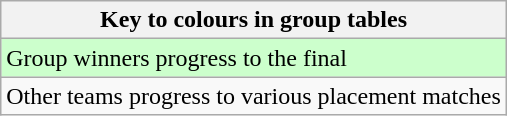<table class="wikitable">
<tr>
<th colspan=3>Key to colours in group tables</th>
</tr>
<tr>
<td bgcolor=ccffcc>Group winners progress to the final</td>
</tr>
<tr>
<td>Other teams progress to various placement matches</td>
</tr>
</table>
